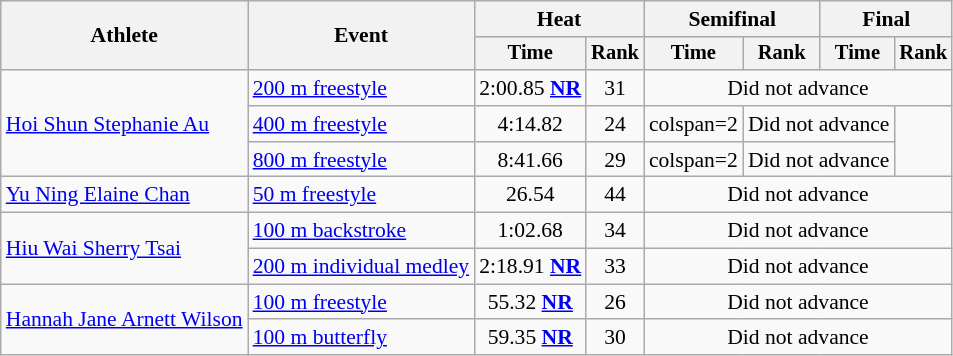<table class=wikitable style="font-size:90%">
<tr>
<th rowspan="2">Athlete</th>
<th rowspan="2">Event</th>
<th colspan="2">Heat</th>
<th colspan="2">Semifinal</th>
<th colspan="2">Final</th>
</tr>
<tr style="font-size:95%">
<th>Time</th>
<th>Rank</th>
<th>Time</th>
<th>Rank</th>
<th>Time</th>
<th>Rank</th>
</tr>
<tr align=center>
<td align=left rowspan=3><a href='#'>Hoi Shun Stephanie Au</a></td>
<td align=left><a href='#'>200 m freestyle</a></td>
<td>2:00.85 <strong><a href='#'>NR</a></strong></td>
<td>31</td>
<td colspan=4>Did not advance</td>
</tr>
<tr align=center>
<td align=left><a href='#'>400 m freestyle</a></td>
<td>4:14.82</td>
<td>24</td>
<td>colspan=2 </td>
<td colspan=2>Did not advance</td>
</tr>
<tr align=center>
<td align=left><a href='#'>800 m freestyle</a></td>
<td>8:41.66</td>
<td>29</td>
<td>colspan=2 </td>
<td colspan=2>Did not advance</td>
</tr>
<tr align=center>
<td align=left><a href='#'>Yu Ning Elaine Chan</a></td>
<td align=left><a href='#'>50 m freestyle</a></td>
<td>26.54</td>
<td>44</td>
<td colspan=4>Did not advance</td>
</tr>
<tr align=center>
<td align=left rowspan=2><a href='#'>Hiu Wai Sherry Tsai</a></td>
<td align=left><a href='#'>100 m backstroke</a></td>
<td>1:02.68</td>
<td>34</td>
<td colspan=4>Did not advance</td>
</tr>
<tr align=center>
<td align=left><a href='#'>200 m individual medley</a></td>
<td>2:18.91 <strong><a href='#'>NR</a></strong></td>
<td>33</td>
<td colspan=4>Did not advance</td>
</tr>
<tr align=center>
<td align=left rowspan=2><a href='#'>Hannah Jane Arnett Wilson</a></td>
<td align=left><a href='#'>100 m freestyle</a></td>
<td>55.32 <strong><a href='#'>NR</a></strong></td>
<td>26</td>
<td colspan=4>Did not advance</td>
</tr>
<tr align=center>
<td align=left><a href='#'>100 m butterfly</a></td>
<td>59.35 <strong><a href='#'>NR</a></strong></td>
<td>30</td>
<td colspan=4>Did not advance</td>
</tr>
</table>
